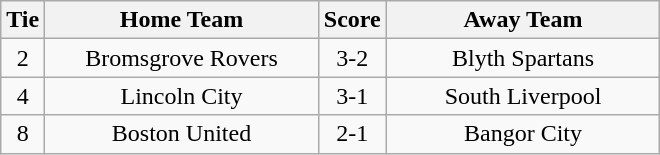<table class="wikitable" style="text-align:center;">
<tr>
<th width=20>Tie</th>
<th width=175>Home Team</th>
<th width=20>Score</th>
<th width=175>Away Team</th>
</tr>
<tr>
<td>2</td>
<td>Bromsgrove Rovers</td>
<td>3-2</td>
<td>Blyth Spartans</td>
</tr>
<tr>
<td>4</td>
<td>Lincoln City</td>
<td>3-1</td>
<td>South Liverpool</td>
</tr>
<tr>
<td>8</td>
<td>Boston United</td>
<td>2-1</td>
<td>Bangor City</td>
</tr>
</table>
